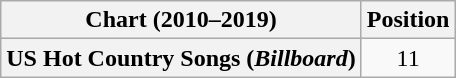<table class="wikitable plainrowheaders" style="text-align:center">
<tr>
<th scope="col">Chart (2010–2019)</th>
<th scope="col">Position</th>
</tr>
<tr>
<th scope="row">US Hot Country Songs (<em>Billboard</em>)</th>
<td>11</td>
</tr>
</table>
